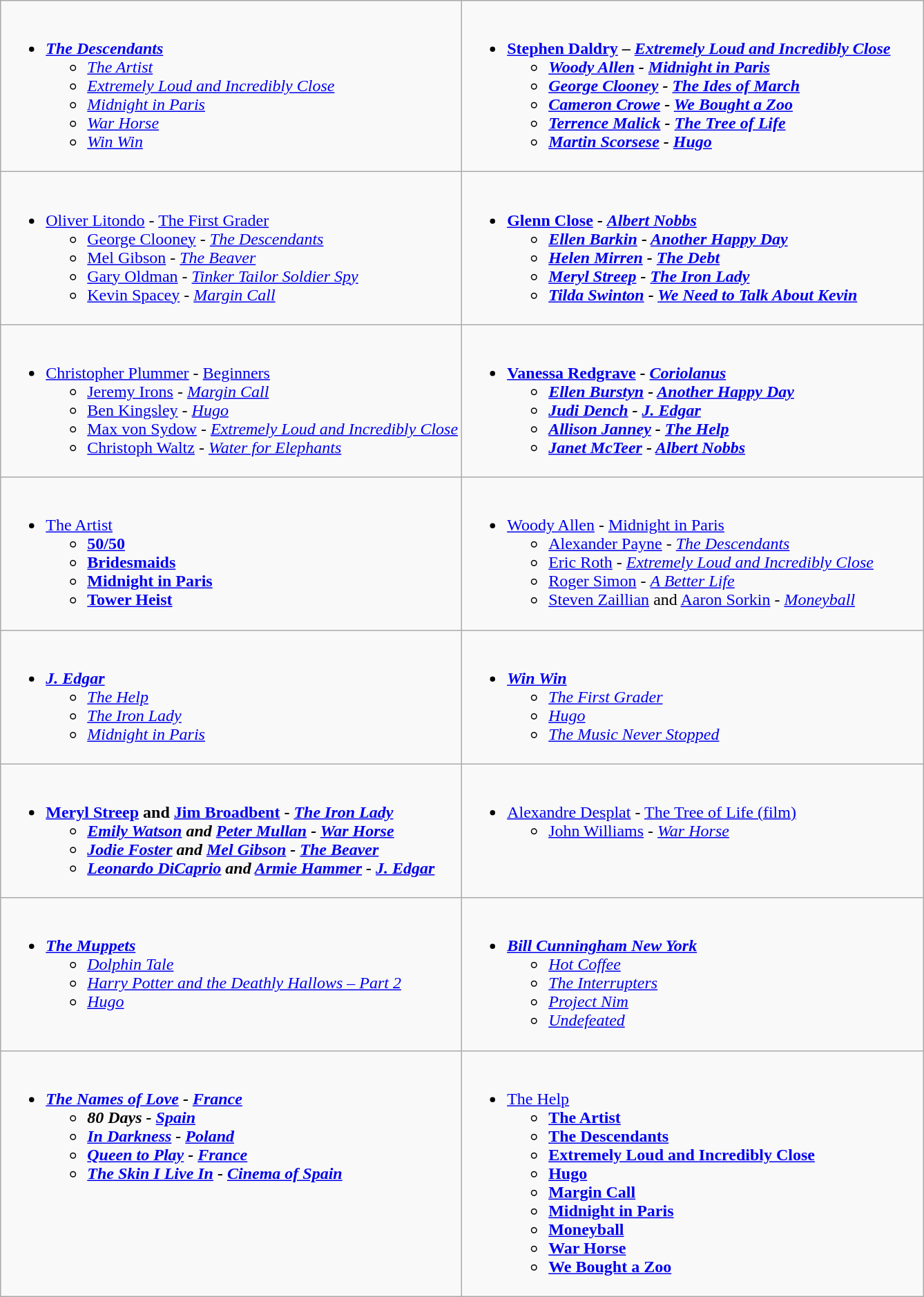<table class=wikitable>
<tr>
<td style="vertical-align:top; width:50%;"><br><ul><li><strong><em><a href='#'>The Descendants</a></em></strong><ul><li><em><a href='#'>The Artist</a></em></li><li><em><a href='#'>Extremely Loud and Incredibly Close</a></em></li><li><em><a href='#'>Midnight in Paris</a></em></li><li><em><a href='#'>War Horse</a></em></li><li><em><a href='#'>Win Win</a></em></li></ul></li></ul></td>
<td style="vertical-align:top; width:50%;"><br><ul><li><strong><a href='#'>Stephen Daldry</a> – <em><a href='#'>Extremely Loud and Incredibly Close</a><strong><em><ul><li><a href='#'>Woody Allen</a> - </em><a href='#'>Midnight in Paris</a><em></li><li><a href='#'>George Clooney</a> - </em><a href='#'>The Ides of March</a><em></li><li><a href='#'>Cameron Crowe</a> - </em><a href='#'>We Bought a Zoo</a><em></li><li><a href='#'>Terrence Malick</a> - </em><a href='#'>The Tree of Life</a><em></li><li><a href='#'>Martin Scorsese</a> - </em><a href='#'>Hugo</a><em></li></ul></li></ul></td>
</tr>
<tr>
<td style="vertical-align:top; width:50%;"><br><ul><li></strong><a href='#'>Oliver Litondo</a> - </em><a href='#'>The First Grader</a></em></strong><ul><li><a href='#'>George Clooney</a> - <em><a href='#'>The Descendants</a></em></li><li><a href='#'>Mel Gibson</a> - <em><a href='#'>The Beaver</a></em></li><li><a href='#'>Gary Oldman</a> - <em><a href='#'>Tinker Tailor Soldier Spy</a></em></li><li><a href='#'>Kevin Spacey</a> - <em><a href='#'>Margin Call</a></em></li></ul></li></ul></td>
<td style="vertical-align:top; width:50%;"><br><ul><li><strong><a href='#'>Glenn Close</a> - <em><a href='#'>Albert Nobbs</a><strong><em><ul><li><a href='#'>Ellen Barkin</a> - </em><a href='#'>Another Happy Day</a><em></li><li><a href='#'>Helen Mirren</a> - </em><a href='#'>The Debt</a><em></li><li><a href='#'>Meryl Streep</a> - </em><a href='#'>The Iron Lady</a><em></li><li><a href='#'>Tilda Swinton</a> - </em><a href='#'>We Need to Talk About Kevin</a><em></li></ul></li></ul></td>
</tr>
<tr>
<td style="vertical-align:top; width:50%;"><br><ul><li></strong><a href='#'>Christopher Plummer</a> - </em><a href='#'>Beginners</a></em></strong><ul><li><a href='#'>Jeremy Irons</a> - <em><a href='#'>Margin Call</a></em></li><li><a href='#'>Ben Kingsley</a> - <em><a href='#'>Hugo</a></em></li><li><a href='#'>Max von Sydow</a> - <em><a href='#'>Extremely Loud and Incredibly Close</a></em></li><li><a href='#'>Christoph Waltz</a> - <em><a href='#'>Water for Elephants</a></em></li></ul></li></ul></td>
<td style="vertical-align:top; width:50%;"><br><ul><li><strong><a href='#'>Vanessa Redgrave</a> - <em><a href='#'>Coriolanus</a><strong><em><ul><li><a href='#'>Ellen Burstyn</a> - </em><a href='#'>Another Happy Day</a><em></li><li><a href='#'>Judi Dench</a> - </em><a href='#'>J. Edgar</a><em></li><li><a href='#'>Allison Janney</a> - </em><a href='#'>The Help</a><em></li><li><a href='#'>Janet McTeer</a> - </em><a href='#'>Albert Nobbs</a><em></li></ul></li></ul></td>
</tr>
<tr>
<td style="vertical-align:top; width:50%;"><br><ul><li></em></strong><a href='#'>The Artist</a><strong><em><ul><li></em><a href='#'>50/50</a><em></li><li></em><a href='#'>Bridesmaids</a><em></li><li></em><a href='#'>Midnight in Paris</a><em></li><li></em><a href='#'>Tower Heist</a><em></li></ul></li></ul></td>
<td style="vertical-align:top; width:50%;"><br><ul><li></strong><a href='#'>Woody Allen</a> - </em><a href='#'>Midnight in Paris</a></em></strong><ul><li><a href='#'>Alexander Payne</a> - <em><a href='#'>The Descendants</a></em></li><li><a href='#'>Eric Roth</a> - <em><a href='#'>Extremely Loud and Incredibly Close</a></em></li><li><a href='#'>Roger Simon</a> - <em><a href='#'>A Better Life</a></em></li><li><a href='#'>Steven Zaillian</a> and <a href='#'>Aaron Sorkin</a> - <em><a href='#'>Moneyball</a></em></li></ul></li></ul></td>
</tr>
<tr>
<td style="vertical-align:top; width:50%;"><br><ul><li><strong><em><a href='#'>J. Edgar</a></em></strong><ul><li><em><a href='#'>The Help</a></em></li><li><em><a href='#'>The Iron Lady</a></em></li><li><em><a href='#'>Midnight in Paris</a></em></li></ul></li></ul></td>
<td style="vertical-align:top; width:50%;"><br><ul><li><strong><em><a href='#'>Win Win</a></em></strong><ul><li><em><a href='#'>The First Grader</a></em></li><li><em><a href='#'>Hugo</a></em></li><li><em><a href='#'>The Music Never Stopped</a></em></li></ul></li></ul></td>
</tr>
<tr>
<td style="vertical-align:top; width:50%;"><br><ul><li><strong><a href='#'>Meryl Streep</a> and <a href='#'>Jim Broadbent</a> - <em><a href='#'>The Iron Lady</a><strong><em><ul><li><a href='#'>Emily Watson</a> and <a href='#'>Peter Mullan</a> - </em><a href='#'>War Horse</a><em></li><li><a href='#'>Jodie Foster</a> and <a href='#'>Mel Gibson</a> - </em><a href='#'>The Beaver</a><em></li><li><a href='#'>Leonardo DiCaprio</a> and <a href='#'>Armie Hammer</a> - </em><a href='#'>J. Edgar</a><em></li></ul></li></ul></td>
<td style="vertical-align:top; width:50%;"><br><ul><li></strong><a href='#'>Alexandre Desplat</a> - </em><a href='#'>The Tree of Life (film)</a></em></strong><ul><li><a href='#'>John Williams</a> - <em><a href='#'>War Horse</a></em></li></ul></li></ul></td>
</tr>
<tr>
<td style="vertical-align:top; width:50%;"><br><ul><li><strong><em><a href='#'>The Muppets</a></em></strong><ul><li><em><a href='#'>Dolphin Tale</a></em></li><li><em><a href='#'>Harry Potter and the Deathly Hallows – Part 2</a></em></li><li><em><a href='#'>Hugo</a></em></li></ul></li></ul></td>
<td style="vertical-align:top; width:50%;"><br><ul><li><strong><em><a href='#'>Bill Cunningham New York</a></em></strong><ul><li><em><a href='#'>Hot Coffee</a></em></li><li><em><a href='#'>The Interrupters</a></em></li><li><em><a href='#'>Project Nim</a></em></li><li><em><a href='#'>Undefeated</a></em></li></ul></li></ul></td>
</tr>
<tr>
<td style="vertical-align:top; width:50%;"><br><ul><li><strong><em><a href='#'>The Names of Love</a><em> - <a href='#'>France</a><strong><ul><li></em>80 Days<em> - <a href='#'>Spain</a></li><li></em><a href='#'>In Darkness</a><em> - <a href='#'>Poland</a></li><li></em><a href='#'>Queen to Play</a><em> - <a href='#'>France</a></li><li></em><a href='#'>The Skin I Live In</a><em> - <a href='#'>Cinema of Spain</a></li></ul></li></ul></td>
<td style="vertical-align:top; width:50%;"><br><ul><li></em></strong><a href='#'>The Help</a><strong><em><ul><li></em><a href='#'>The Artist</a><em></li><li></em><a href='#'>The Descendants</a><em></li><li></em><a href='#'>Extremely Loud and Incredibly Close</a><em></li><li></em><a href='#'>Hugo</a><em></li><li></em><a href='#'>Margin Call</a><em></li><li></em><a href='#'>Midnight in Paris</a><em></li><li></em><a href='#'>Moneyball</a><em></li><li></em><a href='#'>War Horse</a><em></li><li></em><a href='#'>We Bought a Zoo</a><em></li></ul></li></ul></td>
</tr>
</table>
